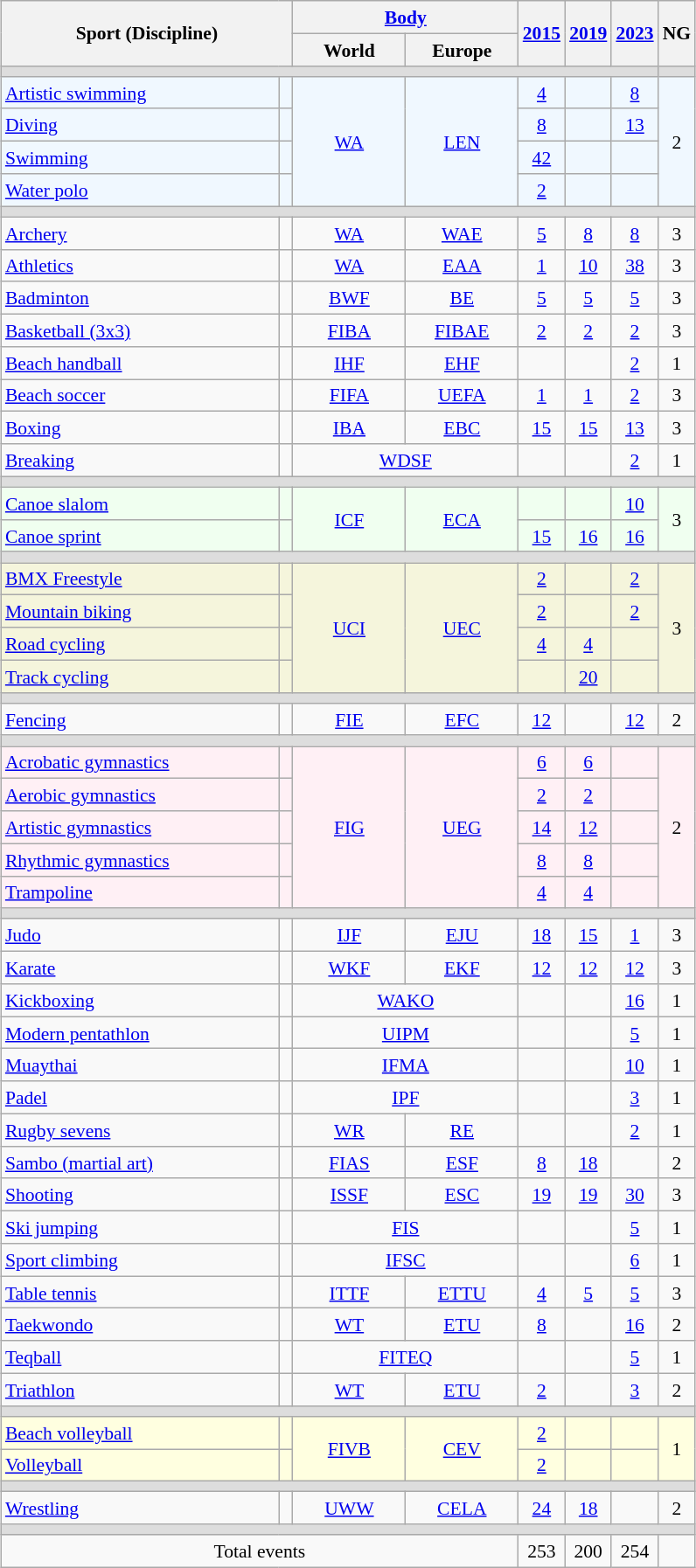<table class="wikitable" style="margin:0.5em auto;font-size:90%;line-height:1.25;text-align:center">
<tr>
<th colspan="2" rowspan="2" style="width:15em">Sport (Discipline)</th>
<th colspan="2"><a href='#'>Body</a></th>
<th rowspan="2" style="width:1.80em"><a href='#'>2015</a></th>
<th rowspan="2" style="width:1.80em"><a href='#'>2019</a></th>
<th rowspan="2" style="width:1.80em"><a href='#'>2023</a></th>
<th rowspan="2">NG</th>
</tr>
<tr>
<th style="width:5.5em">World</th>
<th style="width:5.5em">Europe</th>
</tr>
<tr bgcolor="#DDDDDD">
<td colspan="7" style="font-size:0.2em;line-height:1"> </td>
<td></td>
</tr>
<tr bgcolor="#F0F8FF">
<td style="text-align:left;white-space:nowrap"><a href='#'>Artistic swimming</a></td>
<td></td>
<td rowspan="4"><a href='#'>WA</a></td>
<td rowspan="4"><a href='#'>LEN</a></td>
<td><a href='#'>4</a></td>
<td></td>
<td><a href='#'>8</a></td>
<td rowspan="4">2</td>
</tr>
<tr bgcolor="#F0F8FF">
<td style="text-align:left;white-space:nowrap"><a href='#'>Diving</a></td>
<td></td>
<td><a href='#'>8</a></td>
<td></td>
<td><a href='#'>13</a></td>
</tr>
<tr bgcolor="#F0F8FF">
<td style="text-align:left;white-space:nowrap"><a href='#'>Swimming</a></td>
<td></td>
<td><a href='#'>42</a></td>
<td></td>
<td></td>
</tr>
<tr bgcolor="#F0F8FF">
<td style="text-align:left;white-space:nowrap"><a href='#'>Water polo</a></td>
<td></td>
<td><a href='#'>2</a></td>
<td></td>
<td></td>
</tr>
<tr bgcolor="#DDDDDD">
<td colspan="29" style="font-size:0.2em;line-height:1"> </td>
</tr>
<tr>
<td style="text-align:left;white-space:nowrap"><a href='#'>Archery</a></td>
<td></td>
<td><a href='#'>WA</a></td>
<td><a href='#'>WAE</a></td>
<td><a href='#'>5</a></td>
<td><a href='#'>8</a></td>
<td><a href='#'>8</a></td>
<td>3</td>
</tr>
<tr>
<td style="text-align:left;white-space:nowrap"><a href='#'>Athletics</a></td>
<td></td>
<td><a href='#'>WA</a></td>
<td><a href='#'>EAA</a></td>
<td><a href='#'>1</a></td>
<td><a href='#'>10</a></td>
<td><a href='#'>38</a></td>
<td>3</td>
</tr>
<tr>
<td style="text-align:left;white-space:nowrap"><a href='#'>Badminton</a></td>
<td></td>
<td><a href='#'>BWF</a></td>
<td><a href='#'>BE</a></td>
<td><a href='#'>5</a></td>
<td><a href='#'>5</a></td>
<td><a href='#'>5</a></td>
<td>3</td>
</tr>
<tr>
<td style="text-align:left;white-space:nowrap"><a href='#'>Basketball (3x3)</a></td>
<td></td>
<td><a href='#'>FIBA</a></td>
<td><a href='#'>FIBAE</a></td>
<td><a href='#'>2</a></td>
<td><a href='#'>2</a></td>
<td><a href='#'>2</a></td>
<td>3</td>
</tr>
<tr>
<td align="left"><a href='#'>Beach handball</a></td>
<td></td>
<td><a href='#'>IHF</a></td>
<td><a href='#'>EHF</a></td>
<td></td>
<td></td>
<td><a href='#'>2</a></td>
<td>1</td>
</tr>
<tr>
<td style="text-align:left;white-space:nowrap"><a href='#'>Beach soccer</a></td>
<td></td>
<td><a href='#'>FIFA</a></td>
<td><a href='#'>UEFA</a></td>
<td><a href='#'>1</a></td>
<td><a href='#'>1</a></td>
<td><a href='#'>2</a></td>
<td>3</td>
</tr>
<tr>
<td style="text-align:left;white-space:nowrap"><a href='#'>Boxing</a></td>
<td></td>
<td><a href='#'>IBA</a></td>
<td><a href='#'>EBC</a></td>
<td><a href='#'>15</a></td>
<td><a href='#'>15</a></td>
<td><a href='#'>13</a></td>
<td>3</td>
</tr>
<tr>
<td align="left"><a href='#'>Breaking</a></td>
<td></td>
<td colspan=2><a href='#'>WDSF</a></td>
<td></td>
<td></td>
<td><a href='#'>2</a></td>
<td>1</td>
</tr>
<tr bgcolor="#DDDDDD">
<td colspan="29" style="font-size:0.2em;line-height:1"> </td>
</tr>
<tr style="background:honeyDew;">
<td style="text-align:left;white-space:nowrap"><a href='#'>Canoe slalom</a></td>
<td></td>
<td rowspan=2><a href='#'>ICF</a></td>
<td rowspan=2><a href='#'>ECA</a></td>
<td></td>
<td></td>
<td><a href='#'>10</a></td>
<td rowspan="2">3</td>
</tr>
<tr style="background:honeyDew;">
<td style="text-align:left;white-space:nowrap"><a href='#'>Canoe sprint</a></td>
<td></td>
<td><a href='#'>15</a></td>
<td><a href='#'>16</a></td>
<td><a href='#'>16</a></td>
</tr>
<tr bgcolor="#DDDDDD">
<td colspan="29" style="font-size:0.2em;line-height:1"> </td>
</tr>
<tr bgcolor="#F5F5DC">
<td style="text-align:left;white-space:nowrap"><a href='#'>BMX Freestyle</a></td>
<td></td>
<td rowspan="4"><a href='#'>UCI</a></td>
<td rowspan="4"><a href='#'>UEC</a></td>
<td><a href='#'>2</a></td>
<td></td>
<td><a href='#'>2</a></td>
<td rowspan="4">3</td>
</tr>
<tr bgcolor="#F5F5DC">
<td style="text-align:left;white-space:nowrap"><a href='#'>Mountain biking</a></td>
<td></td>
<td><a href='#'>2</a></td>
<td></td>
<td><a href='#'>2</a></td>
</tr>
<tr bgcolor="#F5F5DC">
<td style="text-align:left;white-space:nowrap"><a href='#'>Road cycling</a></td>
<td></td>
<td><a href='#'>4</a></td>
<td><a href='#'>4</a></td>
<td></td>
</tr>
<tr bgcolor="#F5F5DC">
<td style="text-align:left;white-space:nowrap"><a href='#'>Track cycling</a></td>
<td></td>
<td></td>
<td><a href='#'>20</a></td>
<td></td>
</tr>
<tr bgcolor="#DDDDDD">
<td colspan="29" style="font-size:0.2em;line-height:1"> </td>
</tr>
<tr>
<td style="text-align:left;white-space:nowrap"><a href='#'>Fencing</a></td>
<td></td>
<td><a href='#'>FIE</a></td>
<td><a href='#'>EFC</a></td>
<td><a href='#'>12</a></td>
<td></td>
<td><a href='#'>12</a></td>
<td>2</td>
</tr>
<tr bgcolor="#DDDDDD">
<td colspan="29" style="font-size:0.2em;line-height:1"> </td>
</tr>
<tr bgcolor="#FFF0F5">
<td style="text-align:left;white-space:nowrap"><a href='#'>Acrobatic gymnastics</a></td>
<td></td>
<td rowspan="5"><a href='#'>FIG</a></td>
<td rowspan="5"><a href='#'>UEG</a></td>
<td><a href='#'>6</a></td>
<td><a href='#'>6</a></td>
<td></td>
<td rowspan="5">2</td>
</tr>
<tr bgcolor="#FFF0F5">
<td style="text-align:left;white-space:nowrap"><a href='#'>Aerobic gymnastics</a></td>
<td></td>
<td><a href='#'>2</a></td>
<td><a href='#'>2</a></td>
<td></td>
</tr>
<tr bgcolor="#FFF0F5">
<td style="text-align:left;white-space:nowrap"><a href='#'>Artistic gymnastics</a></td>
<td></td>
<td><a href='#'>14</a></td>
<td><a href='#'>12</a></td>
<td></td>
</tr>
<tr bgcolor="#FFF0F5">
<td style="text-align:left;white-space:nowrap"><a href='#'>Rhythmic gymnastics</a></td>
<td></td>
<td><a href='#'>8</a></td>
<td><a href='#'>8</a></td>
<td></td>
</tr>
<tr bgcolor="#FFF0F5">
<td style="text-align:left;white-space:nowrap"><a href='#'>Trampoline</a></td>
<td></td>
<td><a href='#'>4</a></td>
<td><a href='#'>4</a></td>
<td></td>
</tr>
<tr bgcolor="#DDDDDD">
<td colspan="29" style="font-size:0.2em;line-height:1"> </td>
</tr>
<tr>
<td style="text-align:left;white-space:nowrap"><a href='#'>Judo</a></td>
<td></td>
<td><a href='#'>IJF</a></td>
<td><a href='#'>EJU</a></td>
<td><a href='#'>18</a></td>
<td><a href='#'>15</a></td>
<td><a href='#'>1</a></td>
<td>3</td>
</tr>
<tr>
<td style="text-align:left;white-space:nowrap"><a href='#'>Karate</a></td>
<td></td>
<td><a href='#'>WKF</a></td>
<td><a href='#'>EKF</a></td>
<td><a href='#'>12</a></td>
<td><a href='#'>12</a></td>
<td><a href='#'>12</a></td>
<td>3</td>
</tr>
<tr>
<td style="text-align:left;white-space:nowrap"><a href='#'>Kickboxing</a></td>
<td></td>
<td colspan=2><a href='#'>WAKO</a></td>
<td></td>
<td></td>
<td><a href='#'>16</a></td>
<td>1</td>
</tr>
<tr>
<td style="text-align:left;white-space:nowrap"><a href='#'>Modern pentathlon</a></td>
<td></td>
<td colspan=2><a href='#'>UIPM</a></td>
<td></td>
<td></td>
<td><a href='#'>5</a></td>
<td>1</td>
</tr>
<tr>
<td style="text-align:left;white-space:nowrap"><a href='#'>Muaythai</a></td>
<td></td>
<td colspan=2><a href='#'>IFMA</a></td>
<td></td>
<td></td>
<td><a href='#'>10</a></td>
<td>1</td>
</tr>
<tr>
<td style="text-align:left;white-space:nowrap"><a href='#'>Padel</a></td>
<td></td>
<td colspan=2><a href='#'>IPF</a></td>
<td></td>
<td></td>
<td><a href='#'>3</a></td>
<td>1</td>
</tr>
<tr>
<td style="text-align:left;white-space:nowrap"><a href='#'>Rugby sevens</a></td>
<td></td>
<td><a href='#'>WR</a></td>
<td><a href='#'>RE</a></td>
<td></td>
<td></td>
<td><a href='#'>2</a></td>
<td>1</td>
</tr>
<tr>
<td style="text-align:left;white-space:nowrap"><a href='#'>Sambo (martial art)</a></td>
<td></td>
<td><a href='#'>FIAS</a></td>
<td><a href='#'>ESF</a></td>
<td><a href='#'>8</a></td>
<td><a href='#'>18</a></td>
<td></td>
<td>2</td>
</tr>
<tr>
<td style="text-align:left;white-space:nowrap"><a href='#'>Shooting</a></td>
<td></td>
<td><a href='#'>ISSF</a></td>
<td><a href='#'>ESC</a></td>
<td><a href='#'>19</a></td>
<td><a href='#'>19</a></td>
<td><a href='#'>30</a></td>
<td>3</td>
</tr>
<tr>
<td style="text-align:left;white-space:nowrap"><a href='#'>Ski jumping</a></td>
<td></td>
<td colspan=2><a href='#'>FIS</a></td>
<td></td>
<td></td>
<td><a href='#'>5</a></td>
<td>1</td>
</tr>
<tr>
<td style="text-align:left;white-space:nowrap"><a href='#'>Sport climbing</a></td>
<td></td>
<td colspan=2><a href='#'>IFSC</a></td>
<td></td>
<td></td>
<td><a href='#'>6</a></td>
<td>1</td>
</tr>
<tr>
<td style="text-align:left;white-space:nowrap"><a href='#'>Table tennis</a></td>
<td></td>
<td><a href='#'>ITTF</a></td>
<td><a href='#'>ETTU</a></td>
<td><a href='#'>4</a></td>
<td><a href='#'>5</a></td>
<td><a href='#'>5</a></td>
<td>3</td>
</tr>
<tr>
<td style="text-align:left;white-space:nowrap"><a href='#'>Taekwondo</a></td>
<td></td>
<td><a href='#'>WT</a></td>
<td><a href='#'>ETU</a></td>
<td><a href='#'>8</a></td>
<td></td>
<td><a href='#'>16</a></td>
<td>2</td>
</tr>
<tr>
<td style="text-align:left;white-space:nowrap"><a href='#'>Teqball</a></td>
<td></td>
<td colspan=2><a href='#'>FITEQ</a></td>
<td></td>
<td></td>
<td><a href='#'>5</a></td>
<td>1</td>
</tr>
<tr>
<td style="text-align:left;white-space:nowrap"><a href='#'>Triathlon</a></td>
<td></td>
<td><a href='#'>WT</a></td>
<td><a href='#'>ETU</a></td>
<td><a href='#'>2</a></td>
<td></td>
<td><a href='#'>3</a></td>
<td>2</td>
</tr>
<tr bgcolor="#DDDDDD">
<td colspan="29" style="font-size:0.2em;line-height:1"> </td>
</tr>
<tr bgcolor="#FFFFE0">
<td style="text-align:left;white-space:nowrap"><a href='#'>Beach volleyball</a></td>
<td></td>
<td rowspan="2"><a href='#'>FIVB</a></td>
<td rowspan="2"><a href='#'>CEV</a></td>
<td><a href='#'>2</a></td>
<td></td>
<td></td>
<td rowspan="2">1</td>
</tr>
<tr bgcolor="#FFFFE0">
<td style="text-align:left;white-space:nowrap"><a href='#'>Volleyball</a></td>
<td></td>
<td><a href='#'>2</a></td>
<td></td>
<td></td>
</tr>
<tr bgcolor="#DDDDDD">
<td colspan="29" style="font-size:0.2em;line-height:1"> </td>
</tr>
<tr>
<td style="text-align:left;white-space:nowrap"><a href='#'>Wrestling</a></td>
<td></td>
<td><a href='#'>UWW</a></td>
<td><a href='#'>CELA</a></td>
<td><a href='#'>24</a></td>
<td><a href='#'>18</a></td>
<td></td>
<td>2</td>
</tr>
<tr bgcolor="#DDDDDD">
<td colspan="29" style="font-size:0.2em;line-height:1"> </td>
</tr>
<tr>
<td colspan="4">Total events</td>
<td>253</td>
<td>200</td>
<td>254</td>
<td></td>
</tr>
</table>
